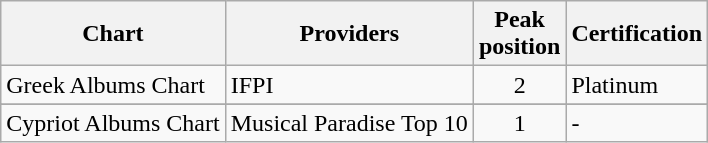<table class="wikitable">
<tr>
<th align="left">Chart</th>
<th align="left">Providers</th>
<th align="left">Peak<br>position</th>
<th align="left">Certification</th>
</tr>
<tr>
<td align="left">Greek Albums Chart</td>
<td align="left">IFPI</td>
<td align="center">2</td>
<td align="left">Platinum</td>
</tr>
<tr>
</tr>
<tr>
<td align="left">Cypriot Albums Chart</td>
<td align="left">Musical Paradise Top 10</td>
<td align="center">1</td>
<td align="left">-</td>
</tr>
</table>
